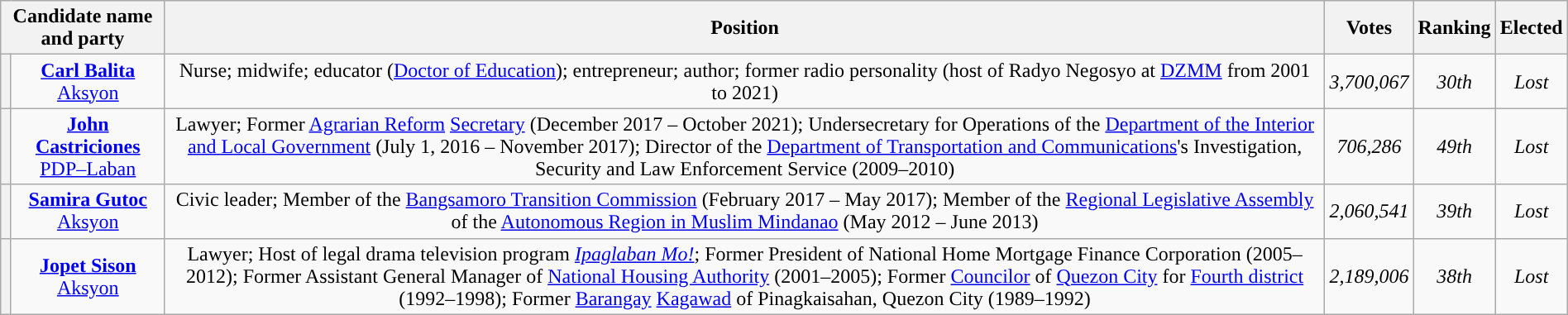<table class="wikitable" style="margin-left: auto; margin-right: auto; border: none; text-align:center; font-size:100%">
<tr>
<th colspan="2">Candidate name and party</th>
<th>Position</th>
<th>Votes</th>
<th>Ranking</th>
<th>Elected</th>
</tr>
<tr>
<th style="background:"></th>
<td><strong><a href='#'>Carl Balita</a></strong><br><a href='#'>Aksyon</a></td>
<td>Nurse; midwife; educator (<a href='#'>Doctor of Education</a>); entrepreneur; author; former radio personality (host of Radyo Negosyo at <a href='#'>DZMM</a> from 2001 to 2021)</td>
<td><em>3,700,067</em></td>
<td><em>30th</em></td>
<td><em>Lost</em></td>
</tr>
<tr>
<th style="background:"></th>
<td><strong><a href='#'>John Castriciones</a></strong><br><a href='#'>PDP–Laban</a></td>
<td>Lawyer; Former <a href='#'>Agrarian Reform</a> <a href='#'>Secretary</a> (December 2017 – October 2021); Undersecretary for Operations of the <a href='#'>Department of the Interior and Local Government</a>  (July 1, 2016 – November 2017);  Director of the <a href='#'>Department of Transportation and Communications</a>'s Investigation, Security and Law Enforcement Service (2009–2010)</td>
<td><em>706,286</em></td>
<td><em>49th</em></td>
<td><em>Lost</em></td>
</tr>
<tr>
<th style="background:"></th>
<td><strong><a href='#'>Samira Gutoc</a></strong><br><a href='#'>Aksyon</a></td>
<td>Civic leader; Member of the <a href='#'>Bangsamoro Transition Commission</a> (February 2017 – May 2017); Member of the <a href='#'>Regional Legislative Assembly</a> of the <a href='#'>Autonomous Region in Muslim Mindanao</a> (May 2012 – June 2013)</td>
<td><em>2,060,541</em></td>
<td><em>39th</em></td>
<td><em>Lost</em></td>
</tr>
<tr>
<th style="background:"></th>
<td><strong><a href='#'>Jopet Sison</a></strong><br><a href='#'>Aksyon</a></td>
<td>Lawyer; Host of legal drama television program <em><a href='#'>Ipaglaban Mo!</a></em>; Former President of National Home Mortgage Finance Corporation (2005–2012); Former Assistant General Manager of <a href='#'>National Housing Authority</a> (2001–2005); Former <a href='#'>Councilor</a> of <a href='#'>Quezon City</a> for <a href='#'>Fourth district</a> (1992–1998); Former <a href='#'>Barangay</a> <a href='#'>Kagawad</a> of Pinagkaisahan, Quezon City (1989–1992)</td>
<td><em>2,189,006</em></td>
<td><em>38th</em></td>
<td><em>Lost</em></td>
</tr>
</table>
